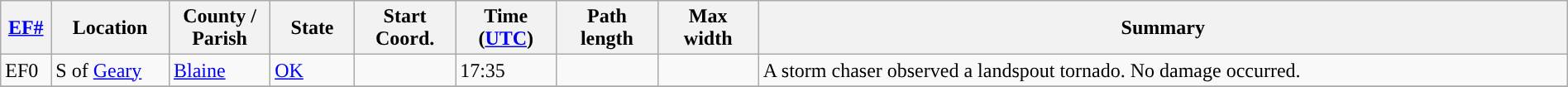<table class="wikitable sortable" style="width:100%;">
<tr>
<th scope="col"  style="width:3%; text-align:center;"><a href='#'>EF#</a></th>
<th scope="col"  style="width:7%; text-align:center;" class="unsortable">Location</th>
<th scope="col"  style="width:6%; text-align:center;" class="unsortable">County / Parish</th>
<th scope="col"  style="width:5%; text-align:center;">State</th>
<th scope="col"  style="width:6%; text-align:center;">Start Coord.</th>
<th scope="col"  style="width:6%; text-align:center;">Time (<a href='#'>UTC</a>)</th>
<th scope="col"  style="width:6%; text-align:center;">Path length</th>
<th scope="col"  style="width:6%; text-align:center;">Max width</th>
<th scope="col" class="unsortable" style="width:48%; text-align:center;">Summary</th>
</tr>
<tr>
<td>EF0</td>
<td>S of <a href='#'>Geary</a></td>
<td><a href='#'>Blaine</a></td>
<td><a href='#'>OK</a></td>
<td></td>
<td>17:35</td>
<td></td>
<td></td>
<td>A storm chaser observed a landspout tornado. No damage occurred.</td>
</tr>
<tr>
</tr>
</table>
